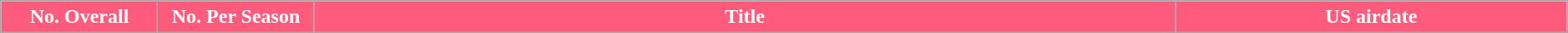<table class="wikitable plainrowheaders" style="width:99%; margin:auto;">
<tr>
<th style="background: #FF5C7D; color:#ffffff;" width="10%">No. Overall</th>
<th style="background: #FF5C7D; color:#ffffff;" width="10%">No. Per Season</th>
<th style="background: #FF5C7D; color:#ffffff;" width="55%">Title</th>
<th style="background: #FF5C7D; color:#ffffff;" width="25%">US airdate <br>











</th>
</tr>
</table>
